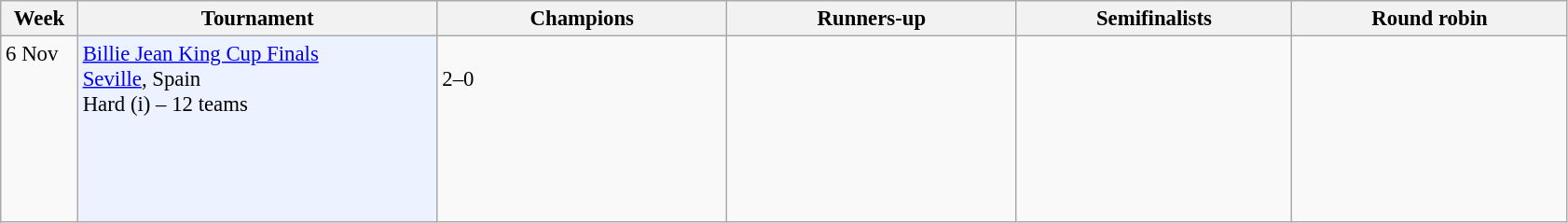<table class=wikitable style=font-size:95%>
<tr>
<th style="width:48px;">Week</th>
<th style="width:250px;">Tournament</th>
<th style="width:200px;">Champions</th>
<th style="width:200px;">Runners-up</th>
<th style="width:190px;">Semifinalists</th>
<th style="width:190px;">Round robin</th>
</tr>
<tr style="vertical-align:top">
<td>6 Nov</td>
<td style="background:#ecf2ff;"><a href='#'>Billie Jean King Cup Finals</a><br><a href='#'>Seville</a>, Spain<br>Hard (i) – 12 teams</td>
<td> <br> 2–0</td>
<td></td>
<td><br></td>
<td> <br>  <br>  <br>  <br>  <br>  <br>  <br> </td>
</tr>
</table>
